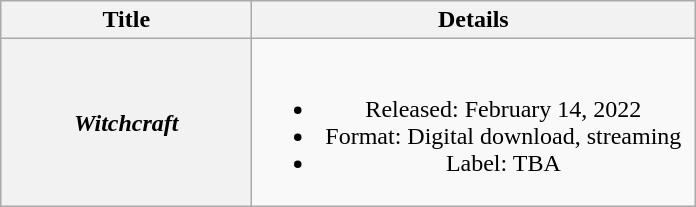<table class="wikitable plainrowheaders" style="text-align:center;">
<tr>
<th scope="col" style="width:10em;">Title</th>
<th scope="col" style="width:18em;">Details</th>
</tr>
<tr>
<th scope="row"><em>Witchcraft</em></th>
<td><br><ul><li>Released: February 14, 2022</li><li>Format: Digital download, streaming</li><li>Label: TBA</li></ul></td>
</tr>
</table>
